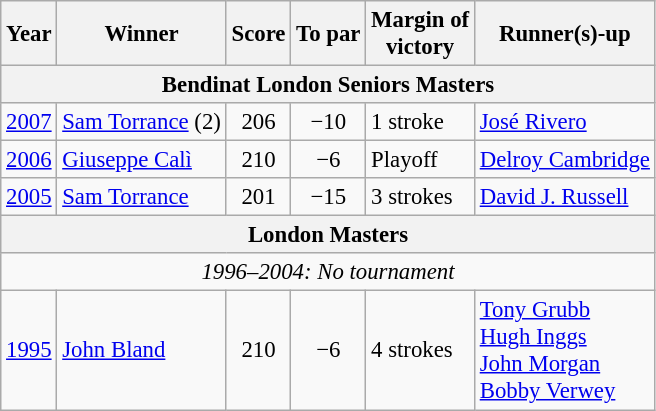<table class="wikitable" style="font-size:95%">
<tr>
<th>Year</th>
<th>Winner</th>
<th>Score</th>
<th>To par</th>
<th>Margin of<br>victory</th>
<th>Runner(s)-up</th>
</tr>
<tr>
<th colspan=9>Bendinat London Seniors Masters</th>
</tr>
<tr>
<td><a href='#'>2007</a></td>
<td> <a href='#'>Sam Torrance</a> (2)</td>
<td align=center>206</td>
<td align=center>−10</td>
<td>1 stroke</td>
<td> <a href='#'>José Rivero</a></td>
</tr>
<tr>
<td><a href='#'>2006</a></td>
<td> <a href='#'>Giuseppe Calì</a></td>
<td align=center>210</td>
<td align=center>−6</td>
<td>Playoff</td>
<td> <a href='#'>Delroy Cambridge</a></td>
</tr>
<tr>
<td><a href='#'>2005</a></td>
<td> <a href='#'>Sam Torrance</a></td>
<td align=center>201</td>
<td align=center>−15</td>
<td>3 strokes</td>
<td> <a href='#'>David J. Russell</a></td>
</tr>
<tr>
<th colspan=9>London Masters</th>
</tr>
<tr>
<td colspan=9 align=center><em>1996–2004: No tournament</em></td>
</tr>
<tr>
<td><a href='#'>1995</a></td>
<td> <a href='#'>John Bland</a></td>
<td align=center>210</td>
<td align=center>−6</td>
<td>4 strokes</td>
<td> <a href='#'>Tony Grubb</a><br> <a href='#'>Hugh Inggs</a><br> <a href='#'>John Morgan</a><br> <a href='#'>Bobby Verwey</a></td>
</tr>
</table>
